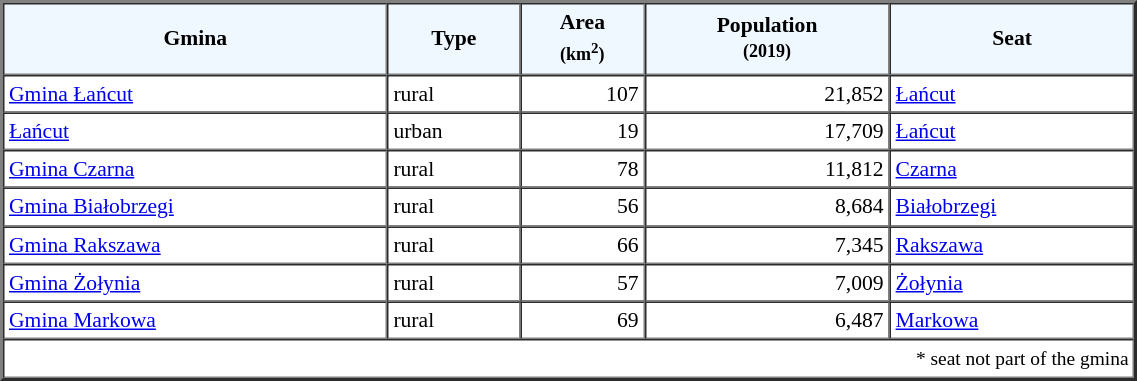<table width="60%" border="2" cellpadding="3" cellspacing="0" style="font-size:90%;line-height:120%;">
<tr bgcolor="F0F8FF">
<td style="text-align:center;"><strong>Gmina</strong></td>
<td style="text-align:center;"><strong>Type</strong></td>
<td style="text-align:center;"><strong>Area<br><small>(km<sup>2</sup>)</small></strong></td>
<td style="text-align:center;"><strong>Population<br><small>(2019)</small></strong></td>
<td style="text-align:center;"><strong>Seat</strong></td>
</tr>
<tr>
<td><a href='#'>Gmina Łańcut</a></td>
<td>rural</td>
<td style="text-align:right;">107</td>
<td style="text-align:right;">21,852</td>
<td><a href='#'>Łańcut</a></td>
</tr>
<tr>
<td><a href='#'>Łańcut</a></td>
<td>urban</td>
<td style="text-align:right;">19</td>
<td style="text-align:right;">17,709</td>
<td><a href='#'>Łańcut</a></td>
</tr>
<tr>
<td><a href='#'>Gmina Czarna</a></td>
<td>rural</td>
<td style="text-align:right;">78</td>
<td style="text-align:right;">11,812</td>
<td><a href='#'>Czarna</a></td>
</tr>
<tr>
<td><a href='#'>Gmina Białobrzegi</a></td>
<td>rural</td>
<td style="text-align:right;">56</td>
<td style="text-align:right;">8,684</td>
<td><a href='#'>Białobrzegi</a></td>
</tr>
<tr>
<td><a href='#'>Gmina Rakszawa</a></td>
<td>rural</td>
<td style="text-align:right;">66</td>
<td style="text-align:right;">7,345</td>
<td><a href='#'>Rakszawa</a></td>
</tr>
<tr>
<td><a href='#'>Gmina Żołynia</a></td>
<td>rural</td>
<td style="text-align:right;">57</td>
<td style="text-align:right;">7,009</td>
<td><a href='#'>Żołynia</a></td>
</tr>
<tr>
<td><a href='#'>Gmina Markowa</a></td>
<td>rural</td>
<td style="text-align:right;">69</td>
<td style="text-align:right;">6,487</td>
<td><a href='#'>Markowa</a></td>
</tr>
<tr>
<td colspan=5 style="text-align:right;font-size:90%">* seat not part of the gmina</td>
</tr>
<tr>
</tr>
</table>
